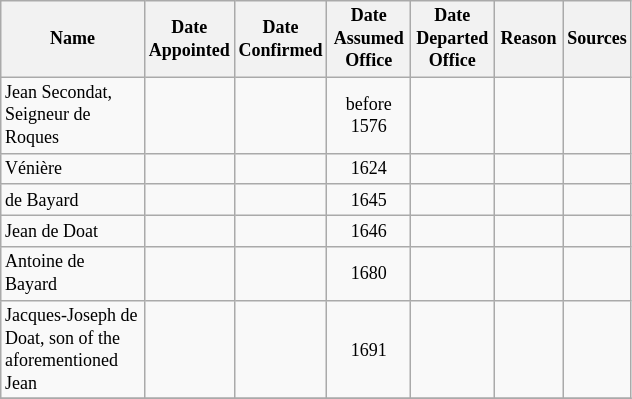<table class="wikitable">
<tr style="font-size: 75%;">
<th scope="col" style="width: 90px;">Name</th>
<th scope="col" style="width: 50px;">Date Appointed</th>
<th scope="col" style="width: 50px;">Date Confirmed</th>
<th scope="col" style="width: 50px;">Date Assumed Office</th>
<th scope="col" style="width: 50px;">Date Departed Office</th>
<th scope="col" style="width: 40px;">Reason</th>
<th scope="col" style="width: 15px;">Sources</th>
</tr>
<tr style="font-size: 75%;">
<td>Jean Secondat, Seigneur de Roques</td>
<td style="text-align: center;"></td>
<td style="text-align: center;"></td>
<td style="text-align: center;">before 1576</td>
<td style="text-align: center;"></td>
<td style="text-align: center;"></td>
<td></td>
</tr>
<tr style="font-size: 75%;">
<td>Vénière</td>
<td style="text-align: center;"></td>
<td style="text-align: center;"></td>
<td style="text-align: center;">1624</td>
<td style="text-align: center;"></td>
<td style="text-align: center;"></td>
<td></td>
</tr>
<tr style="font-size: 75%;">
<td>de Bayard</td>
<td style="text-align: center;"></td>
<td style="text-align: center;"></td>
<td style="text-align: center;">1645</td>
<td style="text-align: center;"></td>
<td style="text-align: center;"></td>
<td></td>
</tr>
<tr style="font-size: 75%;">
<td>Jean de Doat</td>
<td style="text-align: center;"></td>
<td style="text-align: center;"></td>
<td style="text-align: center;">1646</td>
<td style="text-align: center;"></td>
<td style="text-align: center;"></td>
<td></td>
</tr>
<tr style="font-size: 75%;">
<td>Antoine de Bayard</td>
<td style="text-align: center;"></td>
<td style="text-align: center;"></td>
<td style="text-align: center;">1680</td>
<td style="text-align: center;"></td>
<td style="text-align: center;"></td>
<td></td>
</tr>
<tr style="font-size: 75%;">
<td>Jacques-Joseph de Doat, son of the aforementioned Jean</td>
<td style="text-align: center;"></td>
<td style="text-align: center;"></td>
<td style="text-align: center;">1691</td>
<td style="text-align: center;"></td>
<td style="text-align: center;"></td>
<td></td>
</tr>
<tr>
</tr>
</table>
